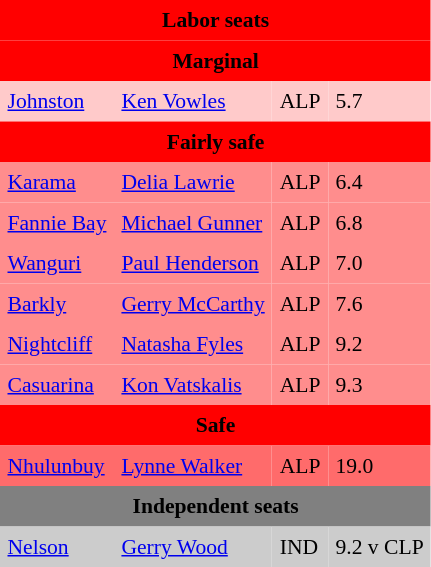<table class="toccolours" align="left" cellpadding="5" cellspacing="0" style="margin-right: .5em; margin-top: .4em; font-size: 90%; float:left">
<tr>
<td colspan="4"  style="text-align:center; background:red;"><span><strong>Labor seats</strong></span></td>
</tr>
<tr>
<td colspan="4"  style="text-align:center; background:red;"><span><strong>Marginal</strong></span></td>
</tr>
<tr>
<td style="text-align:left; background:#ffcaca;"><a href='#'>Johnston</a></td>
<td style="text-align:left; background:#ffcaca;"><a href='#'>Ken Vowles</a></td>
<td style="text-align:left; background:#ffcaca;">ALP</td>
<td style="text-align:left; background:#ffcaca;">5.7</td>
</tr>
<tr>
<td colspan="4"  style="text-align:center; background:red;"><span><strong>Fairly safe</strong></span></td>
</tr>
<tr>
<td style="text-align:left; background:#ff8d8d;"><a href='#'>Karama</a></td>
<td style="text-align:left; background:#ff8d8d;"><a href='#'>Delia Lawrie</a></td>
<td style="text-align:left; background:#ff8d8d;">ALP</td>
<td style="text-align:left; background:#ff8d8d;">6.4</td>
</tr>
<tr>
<td style="text-align:left; background:#ff8d8d;"><a href='#'>Fannie Bay</a></td>
<td style="text-align:left; background:#ff8d8d;"><a href='#'>Michael Gunner</a></td>
<td style="text-align:left; background:#ff8d8d;">ALP</td>
<td style="text-align:left; background:#ff8d8d;">6.8</td>
</tr>
<tr>
<td style="text-align:left; background:#ff8d8d;"><a href='#'>Wanguri</a></td>
<td style="text-align:left; background:#ff8d8d;"><a href='#'>Paul Henderson</a></td>
<td style="text-align:left; background:#ff8d8d;">ALP</td>
<td style="text-align:left; background:#ff8d8d;">7.0</td>
</tr>
<tr>
<td style="text-align:left; background:#ff8d8d;"><a href='#'>Barkly</a></td>
<td style="text-align:left; background:#ff8d8d;"><a href='#'>Gerry McCarthy</a></td>
<td style="text-align:left; background:#ff8d8d;">ALP</td>
<td style="text-align:left; background:#ff8d8d;">7.6</td>
</tr>
<tr>
<td style="text-align:left; background:#ff8d8d;"><a href='#'>Nightcliff</a></td>
<td style="text-align:left; background:#ff8d8d;"><a href='#'>Natasha Fyles</a></td>
<td style="text-align:left; background:#ff8d8d;">ALP</td>
<td style="text-align:left; background:#ff8d8d;">9.2</td>
</tr>
<tr>
<td style="text-align:left; background:#ff8d8d;"><a href='#'>Casuarina</a></td>
<td style="text-align:left; background:#ff8d8d;"><a href='#'>Kon Vatskalis</a></td>
<td style="text-align:left; background:#ff8d8d;">ALP</td>
<td style="text-align:left; background:#ff8d8d;">9.3</td>
</tr>
<tr>
<td colspan="4"  style="text-align:center; background:red;"><span><strong>Safe</strong></span></td>
</tr>
<tr>
<td style="text-align:left; background:#ff6b6b;"><a href='#'>Nhulunbuy</a></td>
<td style="text-align:left; background:#ff6b6b;"><a href='#'>Lynne Walker</a></td>
<td style="text-align:left; background:#ff6b6b;">ALP</td>
<td style="text-align:left; background:#ff6b6b;">19.0</td>
</tr>
<tr>
<td colspan="4"  style="text-align:center; background:gray;"><span><strong>Independent seats</strong></span></td>
</tr>
<tr>
<td style="text-align:left; background:#ccc;"><a href='#'>Nelson</a></td>
<td style="text-align:left; background:#ccc;"><a href='#'>Gerry Wood</a></td>
<td style="text-align:left; background:#ccc;">IND</td>
<td style="text-align:left; background:#ccc;">9.2 v CLP</td>
</tr>
</table>
